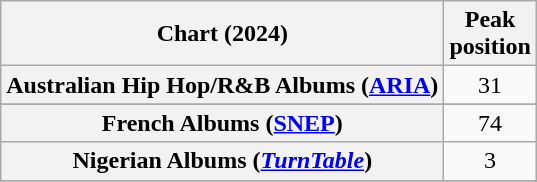<table class="wikitable sortable plainrowheaders" style="text-align:center">
<tr>
<th scope="col">Chart (2024)</th>
<th scope="col">Peak<br>position</th>
</tr>
<tr>
<th scope="row">Australian Hip Hop/R&B Albums (<a href='#'>ARIA</a>)</th>
<td>31</td>
</tr>
<tr>
</tr>
<tr>
</tr>
<tr>
</tr>
<tr>
</tr>
<tr>
<th scope = "row">French Albums (<a href='#'>SNEP</a>)</th>
<td>74</td>
</tr>
<tr>
<th scope="row">Nigerian Albums (<a href='#'><em>TurnTable</em></a>)</th>
<td>3</td>
</tr>
<tr>
</tr>
<tr>
</tr>
<tr>
</tr>
<tr>
</tr>
<tr>
</tr>
<tr>
</tr>
<tr>
</tr>
</table>
